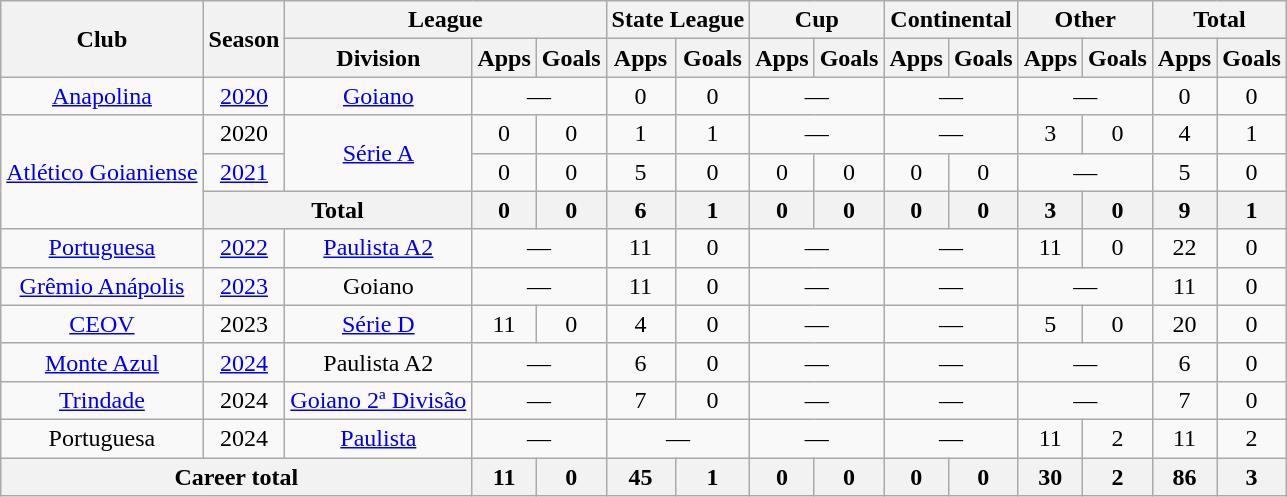<table class="wikitable" style="text-align: center;">
<tr>
<th rowspan="2">Club</th>
<th rowspan="2">Season</th>
<th colspan="3">League</th>
<th colspan="2">State League</th>
<th colspan="2">Cup</th>
<th colspan="2">Continental</th>
<th colspan="2">Other</th>
<th colspan="2">Total</th>
</tr>
<tr>
<th>Division</th>
<th>Apps</th>
<th>Goals</th>
<th>Apps</th>
<th>Goals</th>
<th>Apps</th>
<th>Goals</th>
<th>Apps</th>
<th>Goals</th>
<th>Apps</th>
<th>Goals</th>
<th>Apps</th>
<th>Goals</th>
</tr>
<tr>
<td valign="center"><a href='#'>Anapolina</a></td>
<td><a href='#'>2020</a></td>
<td><a href='#'>Goiano</a></td>
<td colspan="2">—</td>
<td>0</td>
<td>0</td>
<td colspan="2">—</td>
<td colspan="2">—</td>
<td colspan="2">—</td>
<td>0</td>
<td>0</td>
</tr>
<tr>
<td rowspan="3" valign="center"><a href='#'>Atlético Goianiense</a></td>
<td>2020</td>
<td rowspan="2"><a href='#'>Série A</a></td>
<td>0</td>
<td>0</td>
<td>1</td>
<td>1</td>
<td colspan="2">—</td>
<td colspan="2">—</td>
<td>3</td>
<td>0</td>
<td>4</td>
<td>1</td>
</tr>
<tr>
<td><a href='#'>2021</a></td>
<td>0</td>
<td>0</td>
<td>5</td>
<td>0</td>
<td>0</td>
<td>0</td>
<td>0</td>
<td>0</td>
<td colspan="2">—</td>
<td>5</td>
<td>0</td>
</tr>
<tr>
<th colspan="2">Total</th>
<th>0</th>
<th>0</th>
<th>6</th>
<th>1</th>
<th>0</th>
<th>0</th>
<th>0</th>
<th>0</th>
<th>3</th>
<th>0</th>
<th>9</th>
<th>1</th>
</tr>
<tr>
<td valign="center"><a href='#'>Portuguesa</a></td>
<td><a href='#'>2022</a></td>
<td><a href='#'>Paulista A2</a></td>
<td colspan="2">—</td>
<td>11</td>
<td>0</td>
<td colspan="2">—</td>
<td colspan="2">—</td>
<td>11</td>
<td>0</td>
<td>22</td>
<td>0</td>
</tr>
<tr>
<td valign="center"><a href='#'>Grêmio Anápolis</a></td>
<td><a href='#'>2023</a></td>
<td>Goiano</td>
<td colspan="2">—</td>
<td>11</td>
<td>0</td>
<td colspan="2">—</td>
<td colspan="2">—</td>
<td colspan="2">—</td>
<td>11</td>
<td>0</td>
</tr>
<tr>
<td valign="center"><a href='#'>CEOV</a></td>
<td>2023</td>
<td><a href='#'>Série D</a></td>
<td>11</td>
<td>0</td>
<td>4</td>
<td>0</td>
<td colspan="2">—</td>
<td colspan="2">—</td>
<td>5</td>
<td>0</td>
<td>20</td>
<td>0</td>
</tr>
<tr>
<td valign="center"><a href='#'>Monte Azul</a></td>
<td><a href='#'>2024</a></td>
<td>Paulista A2</td>
<td colspan="2">—</td>
<td>6</td>
<td>0</td>
<td colspan="2">—</td>
<td colspan="2">—</td>
<td colspan="2">—</td>
<td>6</td>
<td>0</td>
</tr>
<tr>
<td valign="center"><a href='#'>Trindade</a></td>
<td>2024</td>
<td><a href='#'>Goiano 2ª Divisão</a></td>
<td colspan="2">—</td>
<td>7</td>
<td>0</td>
<td colspan="2">—</td>
<td colspan="2">—</td>
<td colspan="2">—</td>
<td>7</td>
<td>0</td>
</tr>
<tr>
<td valign="center">Portuguesa</td>
<td>2024</td>
<td><a href='#'>Paulista</a></td>
<td colspan="2">—</td>
<td colspan="2">—</td>
<td colspan="2">—</td>
<td colspan="2">—</td>
<td>11</td>
<td>2</td>
<td>11</td>
<td>2</td>
</tr>
<tr>
<th colspan="3"><strong>Career total</strong></th>
<th>11</th>
<th>0</th>
<th>45</th>
<th>1</th>
<th>0</th>
<th>0</th>
<th>0</th>
<th>0</th>
<th>30</th>
<th>2</th>
<th>86</th>
<th>3</th>
</tr>
</table>
